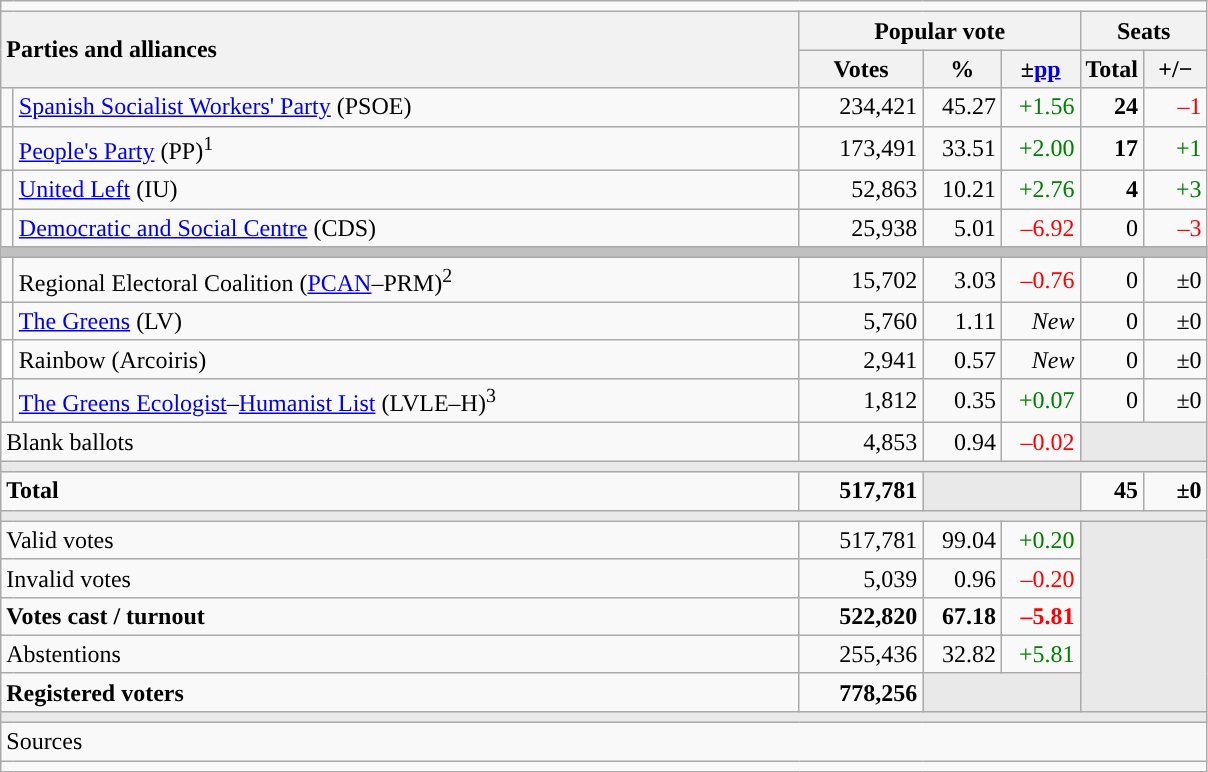<table class="wikitable" style="text-align:right;">
<tr>
<td colspan="7"></td>
</tr>
<tr>
<th style="text-align:left;" rowspan="2" colspan="2" width="525">Parties and alliances</th>
<th colspan="3">Popular vote</th>
<th colspan="2">Seats</th>
</tr>
<tr>
<th width="75">Votes</th>
<th width="45">%</th>
<th width="45">±<a href='#'>pp</a></th>
<th width="35">Total</th>
<th width="35">+/−</th>
</tr>
<tr>
<td width="1" style="color:inherit;background:"></td>
<td align="left"><a href='#'>Spanish Socialist Workers' Party</a> (PSOE)</td>
<td>234,421</td>
<td>45.27</td>
<td style="color:green;">+1.56</td>
<td><strong>24</strong></td>
<td style="color:red;">–1</td>
</tr>
<tr>
<td style="color:inherit;background:"></td>
<td align="left"><a href='#'>People's Party</a> (PP)<sup>1</sup></td>
<td>173,491</td>
<td>33.51</td>
<td style="color:green;">+2.00</td>
<td><strong>17</strong></td>
<td style="color:green;">+1</td>
</tr>
<tr>
<td style="color:inherit;background:"></td>
<td align="left"><a href='#'>United Left</a> (IU)</td>
<td>52,863</td>
<td>10.21</td>
<td style="color:green;">+2.76</td>
<td><strong>4</strong></td>
<td style="color:green;">+3</td>
</tr>
<tr>
<td style="color:inherit;background:"></td>
<td align="left"><a href='#'>Democratic and Social Centre</a> (CDS)</td>
<td>25,938</td>
<td>5.01</td>
<td style="color:red;">–6.92</td>
<td>0</td>
<td style="color:red;">–3</td>
</tr>
<tr>
<td colspan="7" bgcolor="#C0C0C0"></td>
</tr>
<tr>
<td style="color:inherit;background:"></td>
<td align="left">Regional Electoral Coalition (<a href='#'>PCAN</a>–PRM)<sup>2</sup></td>
<td>15,702</td>
<td>3.03</td>
<td style="color:red;">–0.76</td>
<td>0</td>
<td>±0</td>
</tr>
<tr>
<td style="color:inherit;background:"></td>
<td align="left"><a href='#'>The Greens</a> (LV)</td>
<td>5,760</td>
<td>1.11</td>
<td><em>New</em></td>
<td>0</td>
<td>±0</td>
</tr>
<tr>
<td bgcolor="white"></td>
<td align="left">Rainbow (Arcoiris)</td>
<td>2,941</td>
<td>0.57</td>
<td><em>New</em></td>
<td>0</td>
<td>±0</td>
</tr>
<tr>
<td style="color:inherit;background:"></td>
<td align="left"><a href='#'>The Greens Ecologist</a>–<a href='#'>Humanist List</a> (LVLE–H)<sup>3</sup></td>
<td>1,812</td>
<td>0.35</td>
<td style="color:green;">+0.07</td>
<td>0</td>
<td>±0</td>
</tr>
<tr>
<td align="left" colspan="2">Blank ballots</td>
<td>4,853</td>
<td>0.94</td>
<td style="color:red;">–0.02</td>
<td bgcolor="#E9E9E9" colspan="2"></td>
</tr>
<tr>
<td colspan="7" bgcolor="#E9E9E9"></td>
</tr>
<tr style="font-weight:bold;">
<td align="left" colspan="2">Total</td>
<td>517,781</td>
<td bgcolor="#E9E9E9" colspan="2"></td>
<td>45</td>
<td>±0</td>
</tr>
<tr>
<td colspan="7" bgcolor="#E9E9E9"></td>
</tr>
<tr>
<td align="left" colspan="2">Valid votes</td>
<td>517,781</td>
<td>99.04</td>
<td style="color:green;">+0.20</td>
<td bgcolor="#E9E9E9" colspan="2" rowspan="5"></td>
</tr>
<tr>
<td align="left" colspan="2">Invalid votes</td>
<td>5,039</td>
<td>0.96</td>
<td style="color:red;">–0.20</td>
</tr>
<tr style="font-weight:bold;">
<td align="left" colspan="2">Votes cast / turnout</td>
<td>522,820</td>
<td>67.18</td>
<td style="color:red;">–5.81</td>
</tr>
<tr>
<td align="left" colspan="2">Abstentions</td>
<td>255,436</td>
<td>32.82</td>
<td style="color:green;">+5.81</td>
</tr>
<tr style="font-weight:bold;">
<td align="left" colspan="2">Registered voters</td>
<td>778,256</td>
<td bgcolor="#E9E9E9" colspan="2"></td>
</tr>
<tr>
<td colspan="7" bgcolor="#E9E9E9"></td>
</tr>
<tr>
<td align="left" colspan="7">Sources</td>
</tr>
<tr>
<td colspan="7" style="text-align:left; max-width:790px;"></td>
</tr>
</table>
